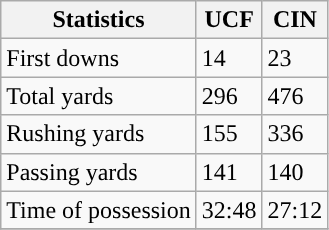<table class="wikitable">
<tr>
<th>Statistics</th>
<th>UCF</th>
<th>CIN</th>
</tr>
<tr>
<td>First downs</td>
<td>14</td>
<td>23</td>
</tr>
<tr>
<td>Total yards</td>
<td>296</td>
<td>476</td>
</tr>
<tr>
<td>Rushing yards</td>
<td>155</td>
<td>336</td>
</tr>
<tr>
<td>Passing yards</td>
<td>141</td>
<td>140</td>
</tr>
<tr>
<td>Time of possession</td>
<td>32:48</td>
<td>27:12</td>
</tr>
<tr>
</tr>
</table>
